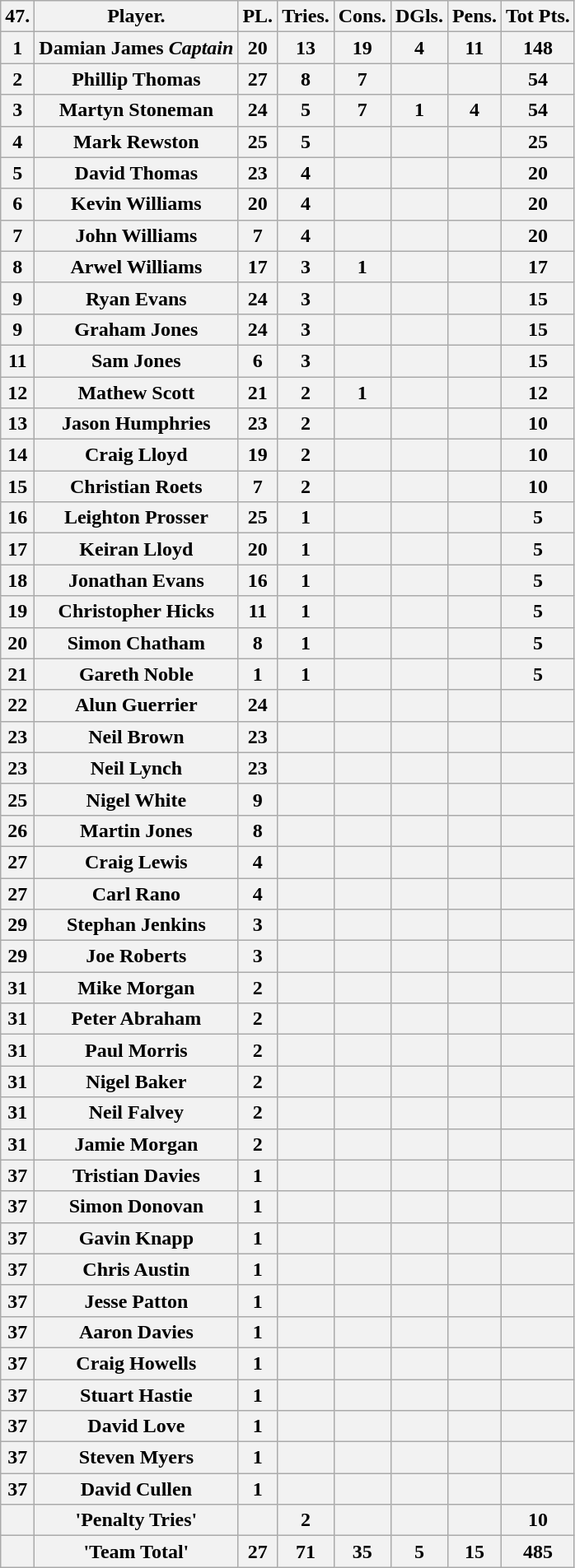<table class="wikitable">
<tr>
<th>47.</th>
<th>Player.</th>
<th>PL.</th>
<th>Tries.</th>
<th>Cons.</th>
<th>DGls.</th>
<th>Pens.</th>
<th>Tot Pts.</th>
</tr>
<tr>
<th>1</th>
<th>Damian James <em>Captain</em></th>
<th>20</th>
<th>13</th>
<th>19</th>
<th>4</th>
<th>11</th>
<th>148</th>
</tr>
<tr>
<th>2</th>
<th>Phillip Thomas</th>
<th>27</th>
<th>8</th>
<th>7</th>
<th></th>
<th></th>
<th>54</th>
</tr>
<tr>
<th>3</th>
<th>Martyn Stoneman</th>
<th>24</th>
<th>5</th>
<th>7</th>
<th>1</th>
<th>4</th>
<th>54</th>
</tr>
<tr>
<th>4</th>
<th>Mark Rewston</th>
<th>25</th>
<th>5</th>
<th></th>
<th></th>
<th></th>
<th>25</th>
</tr>
<tr>
<th>5</th>
<th>David Thomas</th>
<th>23</th>
<th>4</th>
<th></th>
<th></th>
<th></th>
<th>20</th>
</tr>
<tr>
<th>6</th>
<th>Kevin Williams</th>
<th>20</th>
<th>4</th>
<th></th>
<th></th>
<th></th>
<th>20</th>
</tr>
<tr>
<th>7</th>
<th>John Williams</th>
<th>7</th>
<th>4</th>
<th></th>
<th></th>
<th></th>
<th>20</th>
</tr>
<tr>
<th>8</th>
<th>Arwel Williams</th>
<th>17</th>
<th>3</th>
<th>1</th>
<th></th>
<th></th>
<th>17</th>
</tr>
<tr>
<th>9</th>
<th>Ryan Evans</th>
<th>24</th>
<th>3</th>
<th></th>
<th></th>
<th></th>
<th>15</th>
</tr>
<tr>
<th>9</th>
<th>Graham Jones</th>
<th>24</th>
<th>3</th>
<th></th>
<th></th>
<th></th>
<th>15</th>
</tr>
<tr>
<th>11</th>
<th>Sam Jones</th>
<th>6</th>
<th>3</th>
<th></th>
<th></th>
<th></th>
<th>15</th>
</tr>
<tr>
<th>12</th>
<th>Mathew Scott</th>
<th>21</th>
<th>2</th>
<th>1</th>
<th></th>
<th></th>
<th>12</th>
</tr>
<tr>
<th>13</th>
<th>Jason Humphries</th>
<th>23</th>
<th>2</th>
<th></th>
<th></th>
<th></th>
<th>10</th>
</tr>
<tr>
<th>14</th>
<th>Craig Lloyd</th>
<th>19</th>
<th>2</th>
<th></th>
<th></th>
<th></th>
<th>10</th>
</tr>
<tr>
<th>15</th>
<th>Christian Roets</th>
<th>7</th>
<th>2</th>
<th></th>
<th></th>
<th></th>
<th>10</th>
</tr>
<tr>
<th>16</th>
<th>Leighton Prosser</th>
<th>25</th>
<th>1</th>
<th></th>
<th></th>
<th></th>
<th>5</th>
</tr>
<tr>
<th>17</th>
<th>Keiran Lloyd</th>
<th>20</th>
<th>1</th>
<th></th>
<th></th>
<th></th>
<th>5</th>
</tr>
<tr>
<th>18</th>
<th>Jonathan Evans</th>
<th>16</th>
<th>1</th>
<th></th>
<th></th>
<th></th>
<th>5</th>
</tr>
<tr>
<th>19</th>
<th>Christopher Hicks</th>
<th>11</th>
<th>1</th>
<th></th>
<th></th>
<th></th>
<th>5</th>
</tr>
<tr>
<th>20</th>
<th>Simon Chatham</th>
<th>8</th>
<th>1</th>
<th></th>
<th></th>
<th></th>
<th>5</th>
</tr>
<tr>
<th>21</th>
<th>Gareth Noble</th>
<th>1</th>
<th>1</th>
<th></th>
<th></th>
<th></th>
<th>5</th>
</tr>
<tr>
<th>22</th>
<th>Alun Guerrier</th>
<th>24</th>
<th></th>
<th></th>
<th></th>
<th></th>
<th></th>
</tr>
<tr>
<th>23</th>
<th>Neil Brown</th>
<th>23</th>
<th></th>
<th></th>
<th></th>
<th></th>
<th></th>
</tr>
<tr>
<th>23</th>
<th>Neil Lynch</th>
<th>23</th>
<th></th>
<th></th>
<th></th>
<th></th>
<th></th>
</tr>
<tr>
<th>25</th>
<th>Nigel White</th>
<th>9</th>
<th></th>
<th></th>
<th></th>
<th></th>
<th></th>
</tr>
<tr>
<th>26</th>
<th>Martin Jones</th>
<th>8</th>
<th></th>
<th></th>
<th></th>
<th></th>
<th></th>
</tr>
<tr>
<th>27</th>
<th>Craig Lewis</th>
<th>4</th>
<th></th>
<th></th>
<th></th>
<th></th>
<th></th>
</tr>
<tr>
<th>27</th>
<th>Carl Rano</th>
<th>4</th>
<th></th>
<th></th>
<th></th>
<th></th>
<th></th>
</tr>
<tr>
<th>29</th>
<th>Stephan Jenkins</th>
<th>3</th>
<th></th>
<th></th>
<th></th>
<th></th>
<th></th>
</tr>
<tr>
<th>29</th>
<th>Joe Roberts</th>
<th>3</th>
<th></th>
<th></th>
<th></th>
<th></th>
<th></th>
</tr>
<tr>
<th>31</th>
<th>Mike Morgan</th>
<th>2</th>
<th></th>
<th></th>
<th></th>
<th></th>
<th></th>
</tr>
<tr>
<th>31</th>
<th>Peter Abraham</th>
<th>2</th>
<th></th>
<th></th>
<th></th>
<th></th>
<th></th>
</tr>
<tr>
<th>31</th>
<th>Paul Morris</th>
<th>2</th>
<th></th>
<th></th>
<th></th>
<th></th>
<th></th>
</tr>
<tr>
<th>31</th>
<th>Nigel Baker</th>
<th>2</th>
<th></th>
<th></th>
<th></th>
<th></th>
<th></th>
</tr>
<tr>
<th>31</th>
<th>Neil Falvey</th>
<th>2</th>
<th></th>
<th></th>
<th></th>
<th></th>
<th></th>
</tr>
<tr>
<th>31</th>
<th>Jamie Morgan</th>
<th>2</th>
<th></th>
<th></th>
<th></th>
<th></th>
<th></th>
</tr>
<tr>
<th>37</th>
<th>Tristian Davies</th>
<th>1</th>
<th></th>
<th></th>
<th></th>
<th></th>
<th></th>
</tr>
<tr>
<th>37</th>
<th>Simon Donovan</th>
<th>1</th>
<th></th>
<th></th>
<th></th>
<th></th>
<th></th>
</tr>
<tr>
<th>37</th>
<th>Gavin Knapp</th>
<th>1</th>
<th></th>
<th></th>
<th></th>
<th></th>
<th></th>
</tr>
<tr>
<th>37</th>
<th>Chris Austin</th>
<th>1</th>
<th></th>
<th></th>
<th></th>
<th></th>
<th></th>
</tr>
<tr>
<th>37</th>
<th>Jesse Patton</th>
<th>1</th>
<th></th>
<th></th>
<th></th>
<th></th>
<th></th>
</tr>
<tr>
<th>37</th>
<th>Aaron Davies</th>
<th>1</th>
<th></th>
<th></th>
<th></th>
<th></th>
<th></th>
</tr>
<tr>
<th>37</th>
<th>Craig Howells</th>
<th>1</th>
<th></th>
<th></th>
<th></th>
<th></th>
<th></th>
</tr>
<tr>
<th>37</th>
<th>Stuart Hastie</th>
<th>1</th>
<th></th>
<th></th>
<th></th>
<th></th>
<th></th>
</tr>
<tr>
<th>37</th>
<th>David Love</th>
<th>1</th>
<th></th>
<th></th>
<th></th>
<th></th>
<th></th>
</tr>
<tr>
<th>37</th>
<th>Steven Myers</th>
<th>1</th>
<th></th>
<th></th>
<th></th>
<th></th>
<th></th>
</tr>
<tr>
<th>37</th>
<th>David Cullen</th>
<th>1</th>
<th></th>
<th></th>
<th></th>
<th></th>
<th></th>
</tr>
<tr>
<th></th>
<th>'Penalty Tries'</th>
<th></th>
<th>2</th>
<th></th>
<th></th>
<th></th>
<th>10</th>
</tr>
<tr>
<th></th>
<th>'Team Total'</th>
<th>27</th>
<th>71</th>
<th>35</th>
<th>5</th>
<th>15</th>
<th>485</th>
</tr>
</table>
